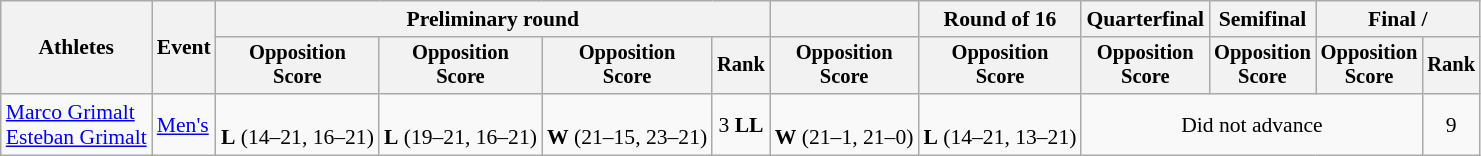<table class=wikitable style=font-size:90%;text-align:center>
<tr>
<th rowspan=2>Athletes</th>
<th rowspan=2>Event</th>
<th colspan=4>Preliminary round</th>
<th></th>
<th>Round of 16</th>
<th>Quarterfinal</th>
<th>Semifinal</th>
<th colspan=2>Final / </th>
</tr>
<tr style=font-size:95%>
<th>Opposition<br>Score</th>
<th>Opposition<br>Score</th>
<th>Opposition<br>Score</th>
<th>Rank</th>
<th>Opposition<br>Score</th>
<th>Opposition<br>Score</th>
<th>Opposition<br>Score</th>
<th>Opposition<br>Score</th>
<th>Opposition<br>Score</th>
<th>Rank</th>
</tr>
<tr>
<td align=left><a href='#'>Marco Grimalt</a><br><a href='#'>Esteban Grimalt</a></td>
<td align=left><a href='#'>Men's</a></td>
<td><br><strong>L</strong> (14–21, 16–21)</td>
<td><br><strong>L</strong> (19–21, 16–21)</td>
<td><br><strong>W</strong> (21–15, 23–21)</td>
<td>3 <strong>LL</strong></td>
<td><br><strong>W</strong> <small></small> (21–1, 21–0)</td>
<td><br><strong>L</strong> (14–21, 13–21)</td>
<td colspan=3>Did not advance</td>
<td>9</td>
</tr>
</table>
